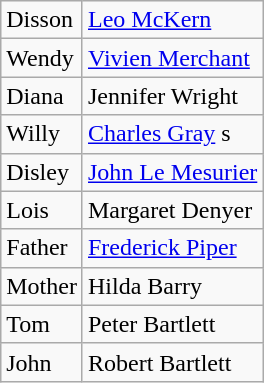<table class="wikitable">
<tr>
<td>Disson</td>
<td><a href='#'>Leo McKern</a></td>
</tr>
<tr>
<td>Wendy</td>
<td><a href='#'>Vivien Merchant</a></td>
</tr>
<tr>
<td>Diana</td>
<td>Jennifer Wright</td>
</tr>
<tr>
<td>Willy</td>
<td><a href='#'>Charles Gray</a> s</td>
</tr>
<tr>
<td>Disley</td>
<td><a href='#'>John Le Mesurier</a></td>
</tr>
<tr>
<td>Lois</td>
<td>Margaret Denyer</td>
</tr>
<tr>
<td>Father</td>
<td><a href='#'>Frederick Piper</a></td>
</tr>
<tr>
<td>Mother</td>
<td>Hilda Barry</td>
</tr>
<tr>
<td>Tom</td>
<td>Peter Bartlett</td>
</tr>
<tr>
<td>John</td>
<td>Robert Bartlett</td>
</tr>
</table>
